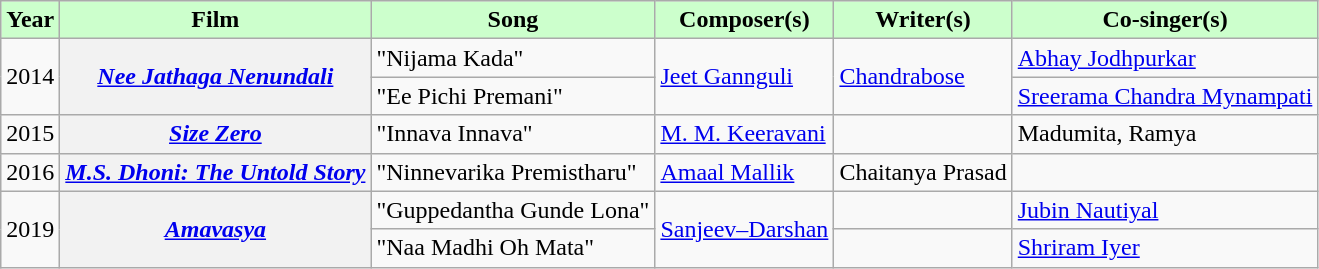<table class="wikitable sortable">
<tr>
<th style="background:#cfc; text-align:center;"><strong>Year</strong></th>
<th style="background:#cfc; text-align:center;"><strong>Film</strong></th>
<th style="background:#cfc; text-align:center;"><strong>Song</strong></th>
<th style="background:#cfc; text-align:center;"><strong>Composer(s)</strong></th>
<th style="background:#cfc; text-align:center;"><strong>Writer(s)</strong></th>
<th style="background:#cfc; text-align:center;"><strong>Co-singer(s)</strong></th>
</tr>
<tr>
<td rowspan=2>2014</td>
<th rowspan="2"><em><a href='#'>Nee Jathaga Nenundali</a></em></th>
<td>"Nijama Kada"</td>
<td rowspan="2"><a href='#'>Jeet Gannguli</a></td>
<td rowspan="2"><a href='#'>Chandrabose</a></td>
<td><a href='#'>Abhay Jodhpurkar</a></td>
</tr>
<tr>
<td>"Ee Pichi Premani"</td>
<td><a href='#'>Sreerama Chandra Mynampati</a></td>
</tr>
<tr>
<td>2015</td>
<th><em><a href='#'>Size Zero</a></em></th>
<td>"Innava Innava"</td>
<td><a href='#'>M. M. Keeravani</a></td>
<td></td>
<td>Madumita, Ramya</td>
</tr>
<tr>
<td>2016</td>
<th><em><a href='#'>M.S. Dhoni: The Untold Story</a></em></th>
<td>"Ninnevarika Premistharu"</td>
<td><a href='#'>Amaal Mallik</a></td>
<td>Chaitanya Prasad</td>
<td></td>
</tr>
<tr>
<td rowspan="2">2019</td>
<th rowspan="2"><em><a href='#'>Amavasya</a></em></th>
<td>"Guppedantha Gunde Lona"</td>
<td rowspan="2"><a href='#'>Sanjeev–Darshan</a></td>
<td></td>
<td><a href='#'>Jubin Nautiyal</a></td>
</tr>
<tr>
<td>"Naa Madhi Oh Mata"</td>
<td></td>
<td><a href='#'>Shriram Iyer</a></td>
</tr>
</table>
